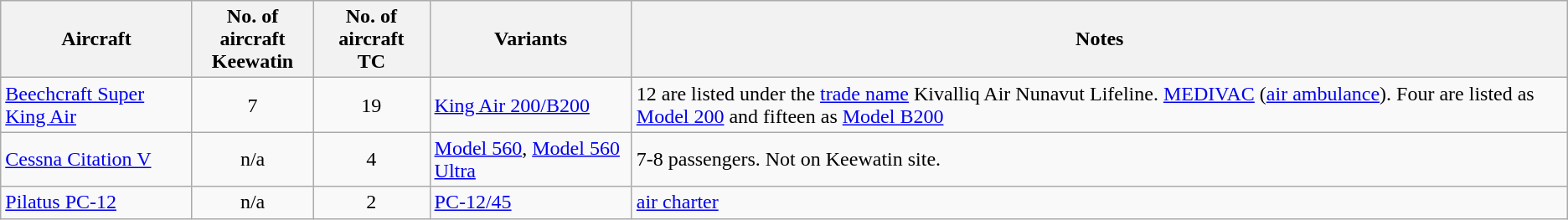<table class="wikitable" style="border-collapse:collapse;text-align:left">
<tr>
<th>Aircraft</th>
<th>No. of aircraft<br>Keewatin</th>
<th>No. of aircraft<br>TC</th>
<th>Variants</th>
<th>Notes</th>
</tr>
<tr>
<td><a href='#'>Beechcraft Super King Air</a></td>
<td align=center>7</td>
<td align=center>19</td>
<td><a href='#'>King Air 200/B200</a></td>
<td>12 are listed under the <a href='#'>trade name</a> Kivalliq Air Nunavut Lifeline.  <a href='#'>MEDIVAC</a> (<a href='#'>air ambulance</a>). Four are listed as <a href='#'>Model 200</a> and fifteen as <a href='#'>Model B200</a></td>
</tr>
<tr>
<td><a href='#'>Cessna Citation V</a></td>
<td align=center>n/a</td>
<td align=center>4</td>
<td><a href='#'>Model 560</a>, <a href='#'>Model 560 Ultra</a></td>
<td>7-8 passengers. Not on Keewatin site.</td>
</tr>
<tr>
<td><a href='#'>Pilatus PC-12</a></td>
<td align=center>n/a</td>
<td align=center>2</td>
<td><a href='#'>PC-12/45</a></td>
<td><a href='#'>air charter</a></td>
</tr>
</table>
